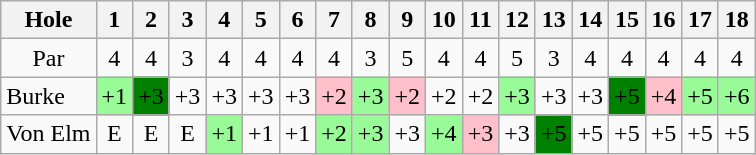<table class="wikitable" style="text-align:center">
<tr>
<th>Hole</th>
<th> 1 </th>
<th> 2 </th>
<th> 3 </th>
<th> 4 </th>
<th> 5 </th>
<th> 6 </th>
<th> 7 </th>
<th> 8 </th>
<th> 9 </th>
<th>10</th>
<th>11</th>
<th>12</th>
<th>13</th>
<th>14</th>
<th>15</th>
<th>16</th>
<th>17</th>
<th>18</th>
</tr>
<tr>
<td>Par</td>
<td>4</td>
<td>4</td>
<td>3</td>
<td>4</td>
<td>4</td>
<td>4</td>
<td>4</td>
<td>3</td>
<td>5</td>
<td>4</td>
<td>4</td>
<td>5</td>
<td>3</td>
<td>4</td>
<td>4</td>
<td>4</td>
<td>4</td>
<td>4</td>
</tr>
<tr>
<td align=left> Burke</td>
<td style="background: PaleGreen;">+1</td>
<td style="background: Green;">+3</td>
<td>+3</td>
<td>+3</td>
<td>+3</td>
<td>+3</td>
<td style="background: Pink;">+2</td>
<td style="background: PaleGreen;">+3</td>
<td style="background: Pink;">+2</td>
<td>+2</td>
<td>+2</td>
<td style="background: PaleGreen;">+3</td>
<td>+3</td>
<td>+3</td>
<td style="background: Green;">+5</td>
<td style="background: Pink;">+4</td>
<td style="background: PaleGreen;">+5</td>
<td style="background: PaleGreen;">+6</td>
</tr>
<tr>
<td align=left> Von Elm</td>
<td>E</td>
<td>E</td>
<td>E</td>
<td style="background: PaleGreen;">+1</td>
<td>+1</td>
<td>+1</td>
<td style="background: PaleGreen;">+2</td>
<td style="background: PaleGreen;">+3</td>
<td>+3</td>
<td style="background: PaleGreen;">+4</td>
<td style="background: Pink;">+3</td>
<td>+3</td>
<td style="background: Green;">+5</td>
<td>+5</td>
<td>+5</td>
<td>+5</td>
<td>+5</td>
<td>+5</td>
</tr>
</table>
